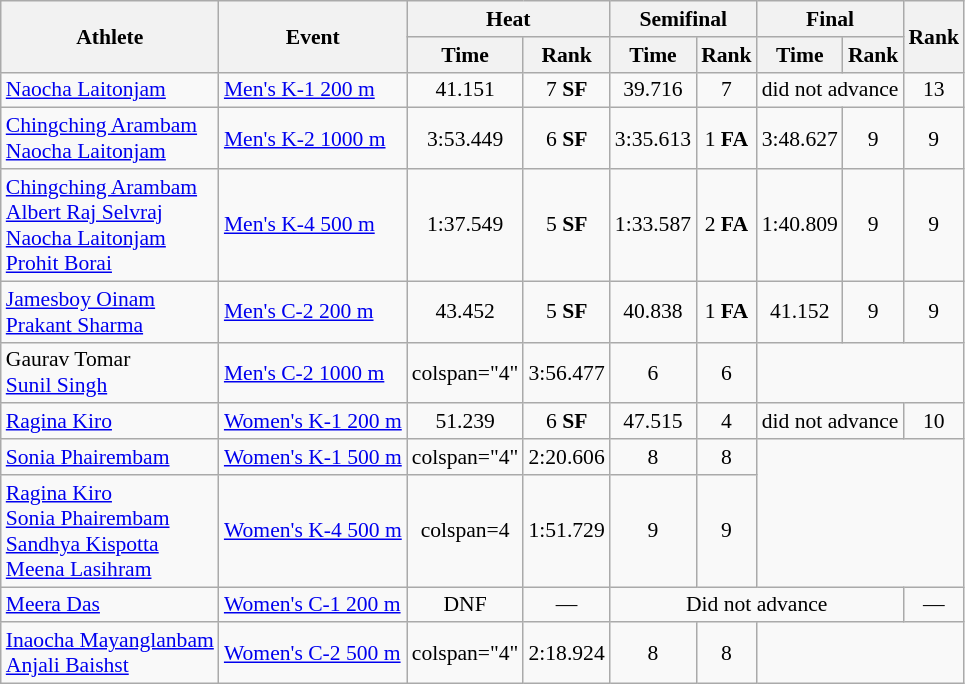<table class="wikitable" style="text-align:center; font-size:90%">
<tr>
<th rowspan="2">Athlete</th>
<th rowspan="2">Event</th>
<th colspan="2">Heat</th>
<th colspan="2">Semifinal</th>
<th colspan="2">Final</th>
<th rowspan="2">Rank</th>
</tr>
<tr>
<th>Time</th>
<th>Rank</th>
<th>Time</th>
<th>Rank</th>
<th>Time</th>
<th>Rank</th>
</tr>
<tr>
<td align=left><a href='#'>Naocha Laitonjam</a></td>
<td align=left><a href='#'>Men's K-1 200 m</a></td>
<td>41.151</td>
<td>7 <strong>SF</strong></td>
<td>39.716</td>
<td>7</td>
<td colspan="2">did not advance</td>
<td>13</td>
</tr>
<tr>
<td align=left><a href='#'>Chingching Arambam</a><br><a href='#'>Naocha Laitonjam</a></td>
<td align=left><a href='#'>Men's K-2 1000 m</a></td>
<td>3:53.449</td>
<td>6 <strong>SF</strong></td>
<td>3:35.613</td>
<td>1 <strong>FA</strong></td>
<td>3:48.627</td>
<td>9</td>
<td>9</td>
</tr>
<tr>
<td align=left><a href='#'>Chingching Arambam</a><br><a href='#'>Albert Raj Selvraj</a><br><a href='#'>Naocha Laitonjam</a><br><a href='#'>Prohit Borai</a></td>
<td align=left><a href='#'>Men's K-4 500 m</a></td>
<td>1:37.549</td>
<td>5 <strong>SF</strong></td>
<td>1:33.587</td>
<td>2 <strong>FA</strong></td>
<td>1:40.809</td>
<td>9</td>
<td>9</td>
</tr>
<tr>
<td align=left><a href='#'>Jamesboy Oinam</a><br><a href='#'>Prakant Sharma</a></td>
<td align=left><a href='#'>Men's C-2 200 m</a></td>
<td>43.452</td>
<td>5 <strong>SF</strong></td>
<td>40.838</td>
<td>1 <strong>FA</strong></td>
<td>41.152</td>
<td>9</td>
<td>9</td>
</tr>
<tr>
<td align=left>Gaurav Tomar<br><a href='#'>Sunil Singh</a></td>
<td align=left><a href='#'>Men's C-2 1000 m</a></td>
<td>colspan="4" </td>
<td>3:56.477</td>
<td>6</td>
<td>6</td>
</tr>
<tr>
<td align=left><a href='#'>Ragina Kiro</a></td>
<td align=left><a href='#'>Women's K-1 200 m</a></td>
<td>51.239</td>
<td>6 <strong>SF</strong></td>
<td>47.515</td>
<td>4</td>
<td colspan="2">did not advance</td>
<td>10</td>
</tr>
<tr>
<td align=left><a href='#'>Sonia Phairembam</a></td>
<td align=left><a href='#'>Women's K-1 500 m</a></td>
<td>colspan="4" </td>
<td>2:20.606</td>
<td>8</td>
<td>8</td>
</tr>
<tr>
<td align=left><a href='#'>Ragina Kiro</a><br><a href='#'>Sonia Phairembam</a><br><a href='#'>Sandhya Kispotta</a><br><a href='#'>Meena Lasihram</a></td>
<td align=left><a href='#'>Women's K-4 500 m</a></td>
<td>colspan=4 </td>
<td>1:51.729</td>
<td>9</td>
<td>9</td>
</tr>
<tr>
<td align=left><a href='#'>Meera Das</a></td>
<td align=left><a href='#'>Women's C-1 200 m</a></td>
<td>DNF</td>
<td>—</td>
<td colspan="4">Did not advance</td>
<td>—</td>
</tr>
<tr>
<td align=left><a href='#'>Inaocha Mayanglanbam</a><br><a href='#'>Anjali Baishst</a></td>
<td align=left><a href='#'>Women's C-2 500 m</a></td>
<td>colspan="4" </td>
<td>2:18.924</td>
<td>8</td>
<td>8</td>
</tr>
</table>
